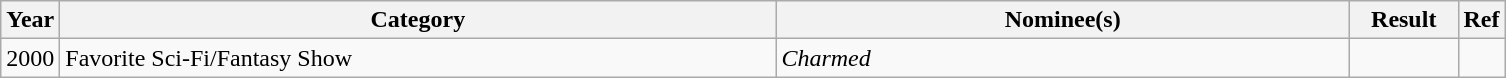<table class="wikitable">
<tr>
<th>Year</th>
<th width=470>Category</th>
<th width=375>Nominee(s)</th>
<th width="65">Result</th>
<th>Ref</th>
</tr>
<tr>
<td>2000</td>
<td>Favorite Sci-Fi/Fantasy Show</td>
<td><em>Charmed</em></td>
<td></td>
<td></td>
</tr>
</table>
